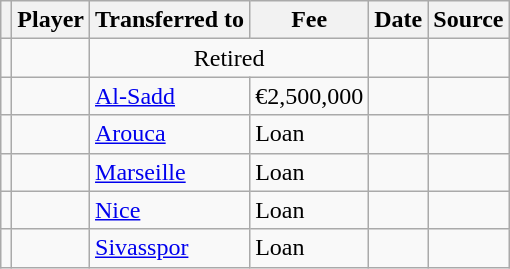<table class="wikitable plainrowheaders sortable">
<tr>
<th></th>
<th scope="col">Player</th>
<th>Transferred to</th>
<th style="width: 65px;">Fee</th>
<th scope="col">Date</th>
<th scope="col">Source</th>
</tr>
<tr>
<td align="center"></td>
<td></td>
<td colspan="2" style="text-align: center;">Retired</td>
<td></td>
<td></td>
</tr>
<tr>
<td align="center"></td>
<td></td>
<td> <a href='#'>Al-Sadd</a></td>
<td>€2,500,000</td>
<td></td>
<td></td>
</tr>
<tr>
<td align="center"></td>
<td></td>
<td> <a href='#'>Arouca</a></td>
<td>Loan</td>
<td></td>
<td></td>
</tr>
<tr>
<td align="center"></td>
<td></td>
<td> <a href='#'>Marseille</a></td>
<td>Loan</td>
<td></td>
<td></td>
</tr>
<tr>
<td align="center"></td>
<td></td>
<td> <a href='#'>Nice</a></td>
<td>Loan</td>
<td></td>
<td></td>
</tr>
<tr>
<td align="center"></td>
<td></td>
<td> <a href='#'>Sivasspor</a></td>
<td>Loan</td>
<td></td>
<td></td>
</tr>
</table>
